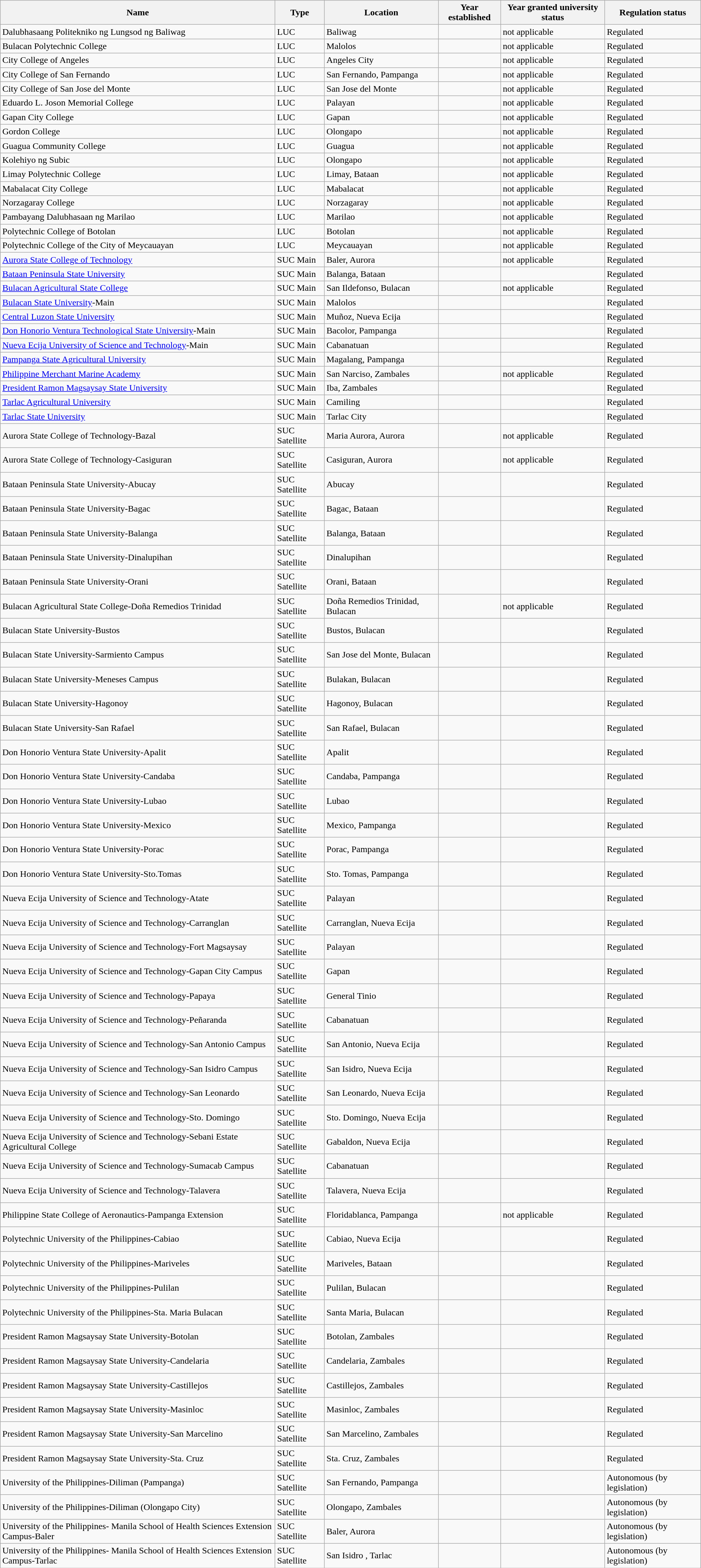<table class="wikitable sortable static-row-numbers">
<tr>
<th>Name</th>
<th>Type</th>
<th class="unsortable">Location</th>
<th>Year established</th>
<th style="vertical-align:middle;">Year granted university status</th>
<th style="vertical-align:middle;">Regulation status</th>
</tr>
<tr>
<td>Dalubhasaang Politekniko ng Lungsod ng Baliwag</td>
<td>LUC</td>
<td>Baliwag</td>
<td></td>
<td style="vertical-align:middle;">not applicable</td>
<td style="vertical-align:middle;">Regulated</td>
</tr>
<tr>
<td>Bulacan Polytechnic College</td>
<td>LUC</td>
<td>Malolos</td>
<td></td>
<td style="vertical-align:middle;">not applicable</td>
<td style="vertical-align:middle;">Regulated</td>
</tr>
<tr>
<td>City College of Angeles</td>
<td>LUC</td>
<td>Angeles City</td>
<td></td>
<td style="vertical-align:middle;">not applicable</td>
<td style="vertical-align:middle;">Regulated</td>
</tr>
<tr>
<td>City College of San Fernando</td>
<td>LUC</td>
<td>San Fernando, Pampanga</td>
<td></td>
<td style="vertical-align:middle;">not applicable</td>
<td style="vertical-align:middle;">Regulated</td>
</tr>
<tr>
<td>City College of San Jose del Monte</td>
<td>LUC</td>
<td>San Jose del Monte</td>
<td></td>
<td style="vertical-align:middle;">not applicable</td>
<td style="vertical-align:middle;">Regulated</td>
</tr>
<tr>
<td>Eduardo L. Joson Memorial College</td>
<td>LUC</td>
<td>Palayan</td>
<td></td>
<td style="vertical-align:middle;">not applicable</td>
<td style="vertical-align:middle;">Regulated</td>
</tr>
<tr>
<td>Gapan City College</td>
<td>LUC</td>
<td>Gapan</td>
<td></td>
<td style="vertical-align:middle;">not applicable</td>
<td style="vertical-align:middle;">Regulated</td>
</tr>
<tr>
<td>Gordon College</td>
<td>LUC</td>
<td>Olongapo</td>
<td></td>
<td style="vertical-align:middle;">not applicable</td>
<td style="vertical-align:middle;">Regulated</td>
</tr>
<tr>
<td>Guagua Community College</td>
<td>LUC</td>
<td>Guagua</td>
<td></td>
<td style="vertical-align:middle;">not applicable</td>
<td style="vertical-align:middle;">Regulated</td>
</tr>
<tr>
<td>Kolehiyo ng Subic</td>
<td>LUC</td>
<td>Olongapo</td>
<td></td>
<td style="vertical-align:middle;">not applicable</td>
<td style="vertical-align:middle;">Regulated</td>
</tr>
<tr>
<td>Limay Polytechnic College</td>
<td>LUC</td>
<td>Limay, Bataan</td>
<td></td>
<td style="vertical-align:middle;">not applicable</td>
<td style="vertical-align:middle;">Regulated</td>
</tr>
<tr>
<td>Mabalacat City College</td>
<td>LUC</td>
<td>Mabalacat</td>
<td></td>
<td style="vertical-align:middle;">not applicable</td>
<td style="vertical-align:middle;">Regulated</td>
</tr>
<tr>
<td>Norzagaray College</td>
<td>LUC</td>
<td>Norzagaray</td>
<td></td>
<td style="vertical-align:middle;">not applicable</td>
<td style="vertical-align:middle;">Regulated</td>
</tr>
<tr>
<td>Pambayang Dalubhasaan ng Marilao</td>
<td>LUC</td>
<td>Marilao</td>
<td></td>
<td style="vertical-align:middle;">not applicable</td>
<td style="vertical-align:middle;">Regulated</td>
</tr>
<tr>
<td>Polytechnic College of Botolan</td>
<td>LUC</td>
<td>Botolan</td>
<td></td>
<td style="vertical-align:middle;">not applicable</td>
<td style="vertical-align:middle;">Regulated</td>
</tr>
<tr>
<td>Polytechnic College of the City of Meycauayan</td>
<td>LUC</td>
<td>Meycauayan</td>
<td></td>
<td style="vertical-align:middle;">not applicable</td>
<td style="vertical-align:middle;">Regulated</td>
</tr>
<tr>
<td><a href='#'>Aurora State College of Technology</a></td>
<td>SUC Main</td>
<td>Baler, Aurora</td>
<td></td>
<td style="vertical-align:middle;">not applicable</td>
<td style="vertical-align:middle;">Regulated</td>
</tr>
<tr>
<td><a href='#'>Bataan Peninsula State University</a></td>
<td>SUC Main</td>
<td>Balanga, Bataan</td>
<td></td>
<td></td>
<td style="vertical-align:middle;">Regulated</td>
</tr>
<tr>
<td><a href='#'>Bulacan Agricultural State College</a></td>
<td>SUC Main</td>
<td>San Ildefonso, Bulacan</td>
<td></td>
<td style="vertical-align:middle;">not applicable</td>
<td style="vertical-align:middle;">Regulated</td>
</tr>
<tr>
<td><a href='#'>Bulacan State University</a>-Main</td>
<td>SUC Main</td>
<td>Malolos</td>
<td></td>
<td></td>
<td style="vertical-align:middle;">Regulated</td>
</tr>
<tr>
<td><a href='#'>Central Luzon State University</a></td>
<td>SUC Main</td>
<td>Muñoz, Nueva Ecija</td>
<td></td>
<td></td>
<td style="vertical-align:middle;">Regulated</td>
</tr>
<tr>
<td><a href='#'>Don Honorio Ventura Technological State University</a>-Main</td>
<td>SUC Main</td>
<td>Bacolor, Pampanga</td>
<td></td>
<td></td>
<td style="vertical-align:middle;">Regulated</td>
</tr>
<tr>
<td><a href='#'>Nueva Ecija University of Science and Technology</a>-Main</td>
<td>SUC Main</td>
<td>Cabanatuan</td>
<td></td>
<td></td>
<td style="vertical-align:middle;">Regulated</td>
</tr>
<tr>
<td><a href='#'>Pampanga State Agricultural University</a></td>
<td>SUC Main</td>
<td>Magalang, Pampanga</td>
<td></td>
<td></td>
<td style="vertical-align:middle;">Regulated</td>
</tr>
<tr>
<td><a href='#'>Philippine Merchant Marine Academy</a></td>
<td>SUC Main</td>
<td>San Narciso, Zambales</td>
<td></td>
<td style="vertical-align:middle;">not applicable</td>
<td style="vertical-align:middle;">Regulated</td>
</tr>
<tr>
<td><a href='#'>President Ramon Magsaysay State University</a></td>
<td>SUC Main</td>
<td>Iba, Zambales</td>
<td></td>
<td></td>
<td style="vertical-align:middle;">Regulated</td>
</tr>
<tr>
<td><a href='#'>Tarlac Agricultural University</a></td>
<td>SUC Main</td>
<td>Camiling</td>
<td></td>
<td></td>
<td style="vertical-align:middle;">Regulated</td>
</tr>
<tr>
<td><a href='#'>Tarlac State University</a></td>
<td>SUC Main</td>
<td>Tarlac City</td>
<td></td>
<td></td>
<td style="vertical-align:middle;">Regulated</td>
</tr>
<tr>
<td>Aurora State College of Technology-Bazal</td>
<td>SUC Satellite</td>
<td>Maria Aurora, Aurora</td>
<td></td>
<td style="vertical-align:middle;">not applicable</td>
<td style="vertical-align:middle;">Regulated</td>
</tr>
<tr>
<td>Aurora State College of Technology-Casiguran</td>
<td>SUC Satellite</td>
<td>Casiguran, Aurora</td>
<td></td>
<td style="vertical-align:middle;">not applicable</td>
<td style="vertical-align:middle;">Regulated</td>
</tr>
<tr>
<td>Bataan Peninsula State University-Abucay</td>
<td>SUC Satellite</td>
<td>Abucay</td>
<td></td>
<td></td>
<td style="vertical-align:middle;">Regulated</td>
</tr>
<tr>
<td>Bataan Peninsula State University-Bagac</td>
<td>SUC Satellite</td>
<td>Bagac, Bataan</td>
<td></td>
<td></td>
<td style="vertical-align:middle;">Regulated</td>
</tr>
<tr>
<td>Bataan Peninsula State University-Balanga</td>
<td>SUC Satellite</td>
<td>Balanga, Bataan</td>
<td></td>
<td></td>
<td style="vertical-align:middle;">Regulated</td>
</tr>
<tr>
<td>Bataan Peninsula State University-Dinalupihan</td>
<td>SUC Satellite</td>
<td>Dinalupihan</td>
<td></td>
<td></td>
<td style="vertical-align:middle;">Regulated</td>
</tr>
<tr>
<td>Bataan Peninsula State University-Orani</td>
<td>SUC Satellite</td>
<td>Orani, Bataan</td>
<td></td>
<td></td>
<td style="vertical-align:middle;">Regulated</td>
</tr>
<tr>
<td>Bulacan Agricultural State College-Doña Remedios Trinidad</td>
<td>SUC Satellite</td>
<td>Doña Remedios Trinidad, Bulacan</td>
<td></td>
<td style="vertical-align:middle;">not applicable</td>
<td style="vertical-align:middle;">Regulated</td>
</tr>
<tr>
<td>Bulacan State University-Bustos</td>
<td>SUC Satellite</td>
<td>Bustos, Bulacan</td>
<td></td>
<td></td>
<td style="vertical-align:middle;">Regulated</td>
</tr>
<tr>
<td>Bulacan State University-Sarmiento Campus</td>
<td>SUC Satellite</td>
<td>San Jose del Monte, Bulacan</td>
<td></td>
<td></td>
<td style="vertical-align:middle;">Regulated</td>
</tr>
<tr>
<td>Bulacan State University-Meneses Campus</td>
<td>SUC Satellite</td>
<td>Bulakan, Bulacan</td>
<td></td>
<td></td>
<td style="vertical-align:middle;">Regulated</td>
</tr>
<tr>
<td>Bulacan State University-Hagonoy</td>
<td>SUC Satellite</td>
<td>Hagonoy, Bulacan</td>
<td></td>
<td></td>
<td style="vertical-align:middle;">Regulated</td>
</tr>
<tr>
<td>Bulacan State University-San Rafael</td>
<td>SUC Satellite</td>
<td>San Rafael, Bulacan</td>
<td></td>
<td></td>
<td style="vertical-align:middle;">Regulated</td>
</tr>
<tr>
<td>Don Honorio Ventura State University-Apalit</td>
<td>SUC Satellite</td>
<td>Apalit</td>
<td></td>
<td></td>
<td style="vertical-align:middle;">Regulated</td>
</tr>
<tr>
<td>Don Honorio Ventura State University-Candaba</td>
<td>SUC Satellite</td>
<td>Candaba, Pampanga</td>
<td></td>
<td></td>
<td style="vertical-align:middle;">Regulated</td>
</tr>
<tr>
<td>Don Honorio Ventura State University-Lubao</td>
<td>SUC Satellite</td>
<td>Lubao</td>
<td></td>
<td></td>
<td style="vertical-align:middle;">Regulated</td>
</tr>
<tr>
<td>Don Honorio Ventura State University-Mexico</td>
<td>SUC Satellite</td>
<td>Mexico, Pampanga</td>
<td></td>
<td></td>
<td style="vertical-align:middle;">Regulated</td>
</tr>
<tr>
<td>Don Honorio Ventura State University-Porac</td>
<td>SUC Satellite</td>
<td>Porac, Pampanga</td>
<td></td>
<td></td>
<td style="vertical-align:middle;">Regulated</td>
</tr>
<tr>
<td>Don Honorio Ventura State University-Sto.Tomas</td>
<td>SUC Satellite</td>
<td>Sto. Tomas, Pampanga</td>
<td></td>
<td></td>
<td style="vertical-align:middle;">Regulated</td>
</tr>
<tr>
<td>Nueva Ecija University of Science and Technology-Atate</td>
<td>SUC Satellite</td>
<td>Palayan</td>
<td></td>
<td></td>
<td style="vertical-align:middle;">Regulated</td>
</tr>
<tr>
<td>Nueva Ecija University of Science and Technology-Carranglan</td>
<td>SUC Satellite</td>
<td>Carranglan, Nueva Ecija</td>
<td></td>
<td></td>
<td style="vertical-align:middle;">Regulated</td>
</tr>
<tr>
<td>Nueva Ecija University of Science and Technology-Fort Magsaysay</td>
<td>SUC Satellite</td>
<td>Palayan</td>
<td></td>
<td></td>
<td style="vertical-align:middle;">Regulated</td>
</tr>
<tr>
<td>Nueva Ecija University of Science and Technology-Gapan City Campus</td>
<td>SUC Satellite</td>
<td>Gapan</td>
<td></td>
<td></td>
<td style="vertical-align:middle;">Regulated</td>
</tr>
<tr>
<td>Nueva Ecija University of Science and Technology-Papaya</td>
<td>SUC Satellite</td>
<td>General Tinio</td>
<td></td>
<td></td>
<td style="vertical-align:middle;">Regulated</td>
</tr>
<tr>
<td>Nueva Ecija University of Science and Technology-Peñaranda</td>
<td>SUC Satellite</td>
<td>Cabanatuan</td>
<td></td>
<td></td>
<td style="vertical-align:middle;">Regulated</td>
</tr>
<tr>
<td>Nueva Ecija University of Science and Technology-San Antonio Campus</td>
<td>SUC Satellite</td>
<td>San Antonio, Nueva Ecija</td>
<td></td>
<td></td>
<td style="vertical-align:middle;">Regulated</td>
</tr>
<tr>
<td>Nueva Ecija University of Science and Technology-San Isidro Campus</td>
<td>SUC Satellite</td>
<td>San Isidro, Nueva Ecija</td>
<td></td>
<td></td>
<td style="vertical-align:middle;">Regulated</td>
</tr>
<tr>
<td>Nueva Ecija University of Science and Technology-San Leonardo</td>
<td>SUC Satellite</td>
<td>San Leonardo, Nueva Ecija</td>
<td></td>
<td></td>
<td style="vertical-align:middle;">Regulated</td>
</tr>
<tr>
<td>Nueva Ecija University of Science and Technology-Sto. Domingo</td>
<td>SUC Satellite</td>
<td>Sto. Domingo, Nueva Ecija</td>
<td></td>
<td></td>
<td style="vertical-align:middle;">Regulated</td>
</tr>
<tr>
<td>Nueva Ecija University of Science and Technology-Sebani Estate Agricultural College</td>
<td>SUC Satellite</td>
<td>Gabaldon, Nueva Ecija</td>
<td></td>
<td></td>
<td style="vertical-align:middle;">Regulated</td>
</tr>
<tr>
<td>Nueva Ecija University of Science and Technology-Sumacab Campus</td>
<td>SUC Satellite</td>
<td>Cabanatuan</td>
<td></td>
<td></td>
<td style="vertical-align:middle;">Regulated</td>
</tr>
<tr>
<td>Nueva Ecija University of Science and Technology-Talavera</td>
<td>SUC Satellite</td>
<td>Talavera, Nueva Ecija</td>
<td></td>
<td></td>
<td style="vertical-align:middle;">Regulated</td>
</tr>
<tr>
<td>Philippine State College of Aeronautics-Pampanga Extension</td>
<td>SUC Satellite</td>
<td>Floridablanca, Pampanga</td>
<td></td>
<td style="vertical-align:middle;">not applicable</td>
<td style="vertical-align:middle;">Regulated</td>
</tr>
<tr>
<td>Polytechnic University of the Philippines-Cabiao</td>
<td>SUC Satellite</td>
<td>Cabiao, Nueva Ecija</td>
<td></td>
<td></td>
<td style="vertical-align:middle;">Regulated</td>
</tr>
<tr>
<td>Polytechnic University of the Philippines-Mariveles</td>
<td>SUC Satellite</td>
<td>Mariveles, Bataan</td>
<td></td>
<td></td>
<td style="vertical-align:middle;">Regulated</td>
</tr>
<tr>
<td>Polytechnic University of the Philippines-Pulilan</td>
<td>SUC Satellite</td>
<td>Pulilan, Bulacan</td>
<td></td>
<td></td>
<td style="vertical-align:middle;">Regulated</td>
</tr>
<tr>
<td>Polytechnic University of the Philippines-Sta. Maria Bulacan</td>
<td>SUC Satellite</td>
<td>Santa Maria, Bulacan</td>
<td></td>
<td></td>
<td style="vertical-align:middle;">Regulated</td>
</tr>
<tr>
<td>President Ramon Magsaysay State University-Botolan</td>
<td>SUC Satellite</td>
<td>Botolan, Zambales</td>
<td></td>
<td></td>
<td style="vertical-align:middle;">Regulated</td>
</tr>
<tr>
<td>President Ramon Magsaysay State University-Candelaria</td>
<td>SUC Satellite</td>
<td>Candelaria, Zambales</td>
<td></td>
<td></td>
<td style="vertical-align:middle;">Regulated</td>
</tr>
<tr>
<td>President Ramon Magsaysay State University-Castillejos</td>
<td>SUC Satellite</td>
<td>Castillejos, Zambales</td>
<td></td>
<td></td>
<td style="vertical-align:middle;">Regulated</td>
</tr>
<tr>
<td>President Ramon Magsaysay State University-Masinloc</td>
<td>SUC Satellite</td>
<td>Masinloc, Zambales</td>
<td></td>
<td></td>
<td style="vertical-align:middle;">Regulated</td>
</tr>
<tr>
<td>President Ramon Magsaysay State University-San Marcelino</td>
<td>SUC Satellite</td>
<td>San Marcelino, Zambales</td>
<td></td>
<td></td>
<td style="vertical-align:middle;">Regulated</td>
</tr>
<tr>
<td>President Ramon Magsaysay State University-Sta. Cruz</td>
<td>SUC Satellite</td>
<td>Sta. Cruz, Zambales</td>
<td></td>
<td></td>
<td style="vertical-align:middle;">Regulated</td>
</tr>
<tr>
<td>University of the Philippines-Diliman (Pampanga)</td>
<td>SUC Satellite</td>
<td>San Fernando, Pampanga</td>
<td></td>
<td></td>
<td style="vertical-align:middle;">Autonomous (by legislation)</td>
</tr>
<tr>
<td>University of the Philippines-Diliman (Olongapo City)</td>
<td>SUC Satellite</td>
<td>Olongapo, Zambales</td>
<td></td>
<td></td>
<td style="vertical-align:middle;">Autonomous (by legislation)</td>
</tr>
<tr>
<td>University of the Philippines- Manila School of Health Sciences Extension Campus-Baler</td>
<td>SUC Satellite</td>
<td>Baler, Aurora</td>
<td></td>
<td></td>
<td style="vertical-align:middle;">Autonomous (by legislation)</td>
</tr>
<tr>
<td>University of the Philippines- Manila School of Health Sciences Extension Campus-Tarlac</td>
<td>SUC Satellite</td>
<td>San Isidro , Tarlac</td>
<td></td>
<td></td>
<td style="vertical-align:middle;">Autonomous (by legislation)</td>
</tr>
</table>
